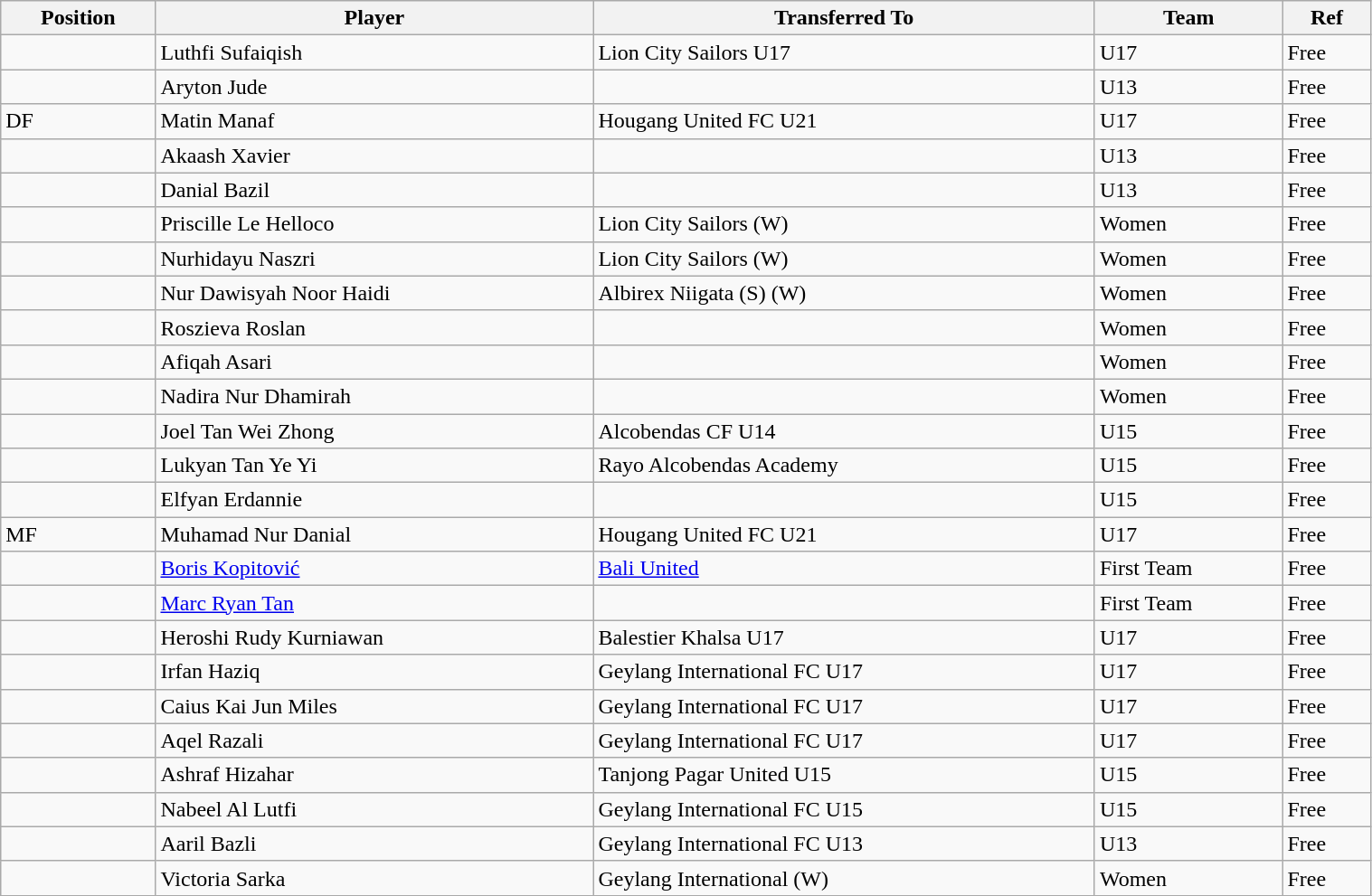<table class="wikitable sortable" style="width:80%; text-align:center; font-size:100%; text-align:left;">
<tr>
<th><strong>Position</strong></th>
<th><strong>Player</strong></th>
<th><strong>Transferred To</strong></th>
<th><strong>Team</strong></th>
<th><strong>Ref</strong></th>
</tr>
<tr>
<td></td>
<td> Luthfi Sufaiqish</td>
<td> Lion City Sailors U17</td>
<td>U17</td>
<td>Free</td>
</tr>
<tr>
<td></td>
<td> Aryton Jude</td>
<td></td>
<td>U13</td>
<td>Free</td>
</tr>
<tr>
<td>DF</td>
<td> Matin Manaf</td>
<td> Hougang United FC U21</td>
<td>U17</td>
<td>Free</td>
</tr>
<tr>
<td></td>
<td> Akaash Xavier</td>
<td></td>
<td>U13</td>
<td>Free</td>
</tr>
<tr>
<td></td>
<td> Danial Bazil</td>
<td></td>
<td>U13</td>
<td>Free</td>
</tr>
<tr>
<td></td>
<td> Priscille Le Helloco</td>
<td> Lion City Sailors (W)</td>
<td>Women</td>
<td>Free</td>
</tr>
<tr>
<td></td>
<td> Nurhidayu Naszri</td>
<td> Lion City Sailors (W)</td>
<td>Women</td>
<td>Free</td>
</tr>
<tr>
<td></td>
<td> Nur Dawisyah Noor Haidi</td>
<td> Albirex Niigata (S) (W)</td>
<td>Women</td>
<td>Free </td>
</tr>
<tr>
<td></td>
<td> Roszieva Roslan</td>
<td></td>
<td>Women</td>
<td>Free</td>
</tr>
<tr>
<td></td>
<td> Afiqah Asari</td>
<td></td>
<td>Women</td>
<td>Free</td>
</tr>
<tr>
<td></td>
<td> Nadira Nur Dhamirah</td>
<td></td>
<td>Women</td>
<td>Free</td>
</tr>
<tr>
<td></td>
<td> Joel Tan Wei Zhong</td>
<td> Alcobendas CF U14</td>
<td>U15</td>
<td>Free</td>
</tr>
<tr>
<td></td>
<td> Lukyan Tan Ye Yi</td>
<td> Rayo Alcobendas Academy</td>
<td>U15</td>
<td>Free</td>
</tr>
<tr>
<td></td>
<td> Elfyan Erdannie</td>
<td></td>
<td>U15</td>
<td>Free</td>
</tr>
<tr>
<td>MF</td>
<td> Muhamad Nur Danial</td>
<td> Hougang United FC U21</td>
<td>U17</td>
<td>Free</td>
</tr>
<tr>
<td></td>
<td> <a href='#'>Boris Kopitović</a></td>
<td> <a href='#'>Bali United</a></td>
<td>First Team</td>
<td>Free </td>
</tr>
<tr>
<td></td>
<td> <a href='#'>Marc Ryan Tan</a></td>
<td></td>
<td>First Team</td>
<td>Free</td>
</tr>
<tr>
<td></td>
<td>  Heroshi Rudy Kurniawan</td>
<td>  Balestier Khalsa U17</td>
<td>U17</td>
<td>Free</td>
</tr>
<tr>
<td></td>
<td> Irfan Haziq</td>
<td> Geylang International FC U17</td>
<td>U17</td>
<td>Free</td>
</tr>
<tr>
<td></td>
<td> Caius Kai Jun Miles</td>
<td> Geylang International FC U17</td>
<td>U17</td>
<td>Free</td>
</tr>
<tr>
<td></td>
<td> Aqel Razali</td>
<td> Geylang International FC U17</td>
<td>U17</td>
<td>Free</td>
</tr>
<tr>
<td></td>
<td>  Ashraf Hizahar</td>
<td>  Tanjong Pagar United U15</td>
<td>U15</td>
<td>Free</td>
</tr>
<tr>
<td></td>
<td> Nabeel Al Lutfi</td>
<td> Geylang International FC U15</td>
<td>U15</td>
<td>Free</td>
</tr>
<tr>
<td></td>
<td> Aaril Bazli</td>
<td> Geylang International FC U13</td>
<td>U13</td>
<td>Free</td>
</tr>
<tr>
<td></td>
<td> Victoria Sarka</td>
<td>  Geylang International (W)</td>
<td>Women</td>
<td>Free</td>
</tr>
<tr>
</tr>
</table>
